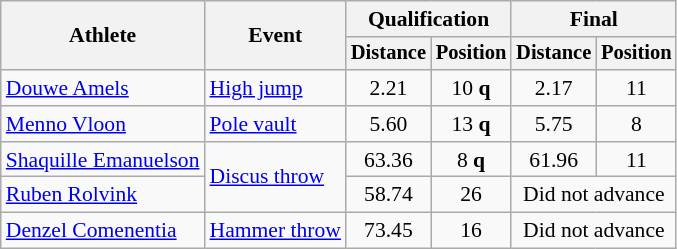<table class=wikitable style=font-size:90%>
<tr>
<th rowspan=2>Athlete</th>
<th rowspan=2>Event</th>
<th colspan=2>Qualification</th>
<th colspan=2>Final</th>
</tr>
<tr style=font-size:95%>
<th>Distance</th>
<th>Position</th>
<th>Distance</th>
<th>Position</th>
</tr>
<tr align=center>
<td align=left><a href='#'>Douwe Amels</a></td>
<td align=left><a href='#'>High jump</a></td>
<td>2.21</td>
<td>10 <strong>q</strong></td>
<td>2.17</td>
<td>11</td>
</tr>
<tr align=center>
<td align=left><a href='#'>Menno Vloon</a></td>
<td align=left><a href='#'>Pole vault</a></td>
<td>5.60</td>
<td>13 <strong>q</strong></td>
<td>5.75</td>
<td>8</td>
</tr>
<tr align=center>
<td align=left><a href='#'>Shaquille Emanuelson</a></td>
<td align=left rowspan=2><a href='#'>Discus throw</a></td>
<td>63.36</td>
<td>8 <strong>q</strong></td>
<td>61.96</td>
<td>11</td>
</tr>
<tr align=center>
<td align=left><a href='#'>Ruben Rolvink</a></td>
<td>58.74</td>
<td>26</td>
<td colspan=2>Did not advance</td>
</tr>
<tr align=center>
<td align=left><a href='#'>Denzel Comenentia</a></td>
<td align=left><a href='#'>Hammer throw</a></td>
<td>73.45</td>
<td>16</td>
<td colspan=2>Did not advance</td>
</tr>
</table>
